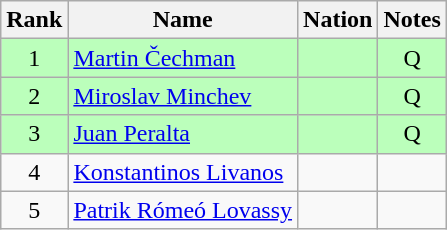<table class="wikitable sortable" style="text-align:center">
<tr>
<th>Rank</th>
<th>Name</th>
<th>Nation</th>
<th>Notes</th>
</tr>
<tr bgcolor=bbffbb>
<td>1</td>
<td align=left><a href='#'>Martin Čechman</a></td>
<td align=left></td>
<td>Q</td>
</tr>
<tr bgcolor=bbffbb>
<td>2</td>
<td align=left><a href='#'>Miroslav Minchev</a></td>
<td align=left></td>
<td>Q</td>
</tr>
<tr bgcolor=bbffbb>
<td>3</td>
<td align=left><a href='#'>Juan Peralta</a></td>
<td align=left></td>
<td>Q</td>
</tr>
<tr>
<td>4</td>
<td align=left><a href='#'>Konstantinos Livanos</a></td>
<td align=left></td>
<td></td>
</tr>
<tr>
<td>5</td>
<td align=left><a href='#'>Patrik Rómeó Lovassy</a></td>
<td align=left></td>
<td></td>
</tr>
</table>
